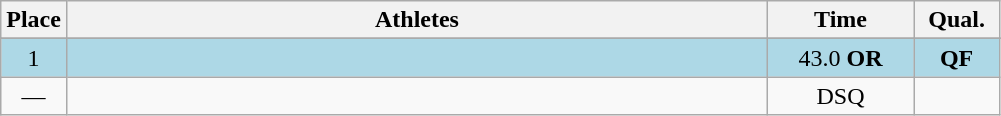<table class=wikitable style="text-align:center">
<tr>
<th width=20>Place</th>
<th width=460>Athletes</th>
<th width=90>Time</th>
<th width=50>Qual.</th>
</tr>
<tr>
</tr>
<tr bgcolor=lightblue>
<td>1</td>
<td align=left></td>
<td>43.0 <strong>OR</strong></td>
<td><strong>QF</strong></td>
</tr>
<tr>
<td>—</td>
<td align=left></td>
<td>DSQ</td>
<td></td>
</tr>
</table>
